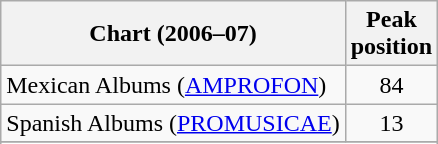<table class="wikitable sortable">
<tr>
<th>Chart (2006–07)</th>
<th>Peak<br>position</th>
</tr>
<tr>
<td>Mexican Albums (<a href='#'>AMPROFON</a>)</td>
<td align="center">84</td>
</tr>
<tr>
<td>Spanish Albums (<a href='#'>PROMUSICAE</a>)</td>
<td align="center">13</td>
</tr>
<tr>
</tr>
<tr>
</tr>
<tr>
</tr>
<tr>
</tr>
<tr>
</tr>
</table>
